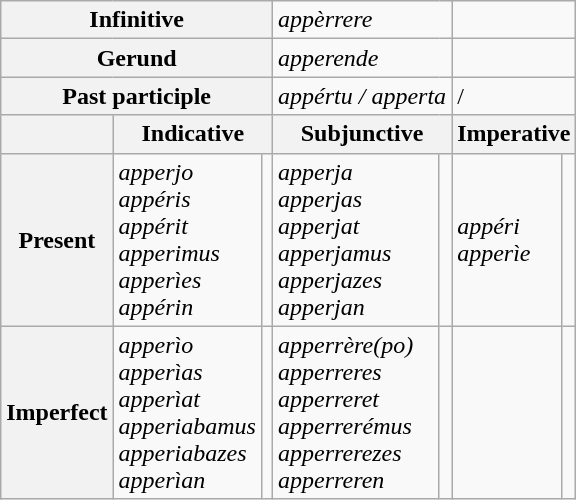<table class="wikitable">
<tr>
<th colspan=3>Infinitive</th>
<td colspan=2><em>appèrrere</em></td>
<td colspan=2></td>
</tr>
<tr>
<th colspan=3>Gerund</th>
<td colspan=2><em>apperende</em></td>
<td colspan=2></td>
</tr>
<tr>
<th colspan=3>Past participle</th>
<td colspan=2><em>appértu / apperta</em></td>
<td colspan=2> / </td>
</tr>
<tr>
<th></th>
<th colspan=2>Indicative</th>
<th colspan=2>Subjunctive</th>
<th colspan=2>Imperative</th>
</tr>
<tr>
<th>Present</th>
<td><em>apperjo</em><br><em>appéris</em><br><em>appérit</em><br><em>apperimus</em><br><em>apperìes</em><br><em>appérin</em></td>
<td><br><br><br><br><br></td>
<td><em>apperja</em><br><em>apperjas</em><br><em>apperjat</em><br><em>apperjamus</em><br><em>apperjazes</em><br><em>apperjan</em></td>
<td><br><br><br><br><br></td>
<td><em>appéri</em><br><em>apperìe</em></td>
<td><br></td>
</tr>
<tr>
<th>Imperfect</th>
<td><em>apperìo</em><br><em>apperìas</em><br><em>apperìat</em><br><em>apperiabamus</em><br><em>apperiabazes</em><br><em>apperìan</em></td>
<td><br><br><br><br><br></td>
<td><em>apperrère(po)</em><br><em>apperreres</em><br><em>apperreret</em><br><em>apperrerémus</em><br><em>apperrerezes</em><br><em>apperreren</em></td>
<td><br><br><br><br><br></td>
<td></td>
<td></td>
</tr>
</table>
